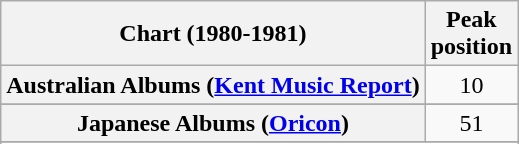<table class="wikitable plainrowheaders sortable">
<tr>
<th>Chart (1980-1981)</th>
<th>Peak<br>position</th>
</tr>
<tr>
<th scope="row">Australian Albums (<a href='#'>Kent Music Report</a>)</th>
<td align="center">10</td>
</tr>
<tr>
</tr>
<tr>
</tr>
<tr>
</tr>
<tr>
<th scope="row">Japanese Albums (<a href='#'>Oricon</a>)</th>
<td align="center">51</td>
</tr>
<tr>
</tr>
<tr>
</tr>
<tr>
</tr>
</table>
